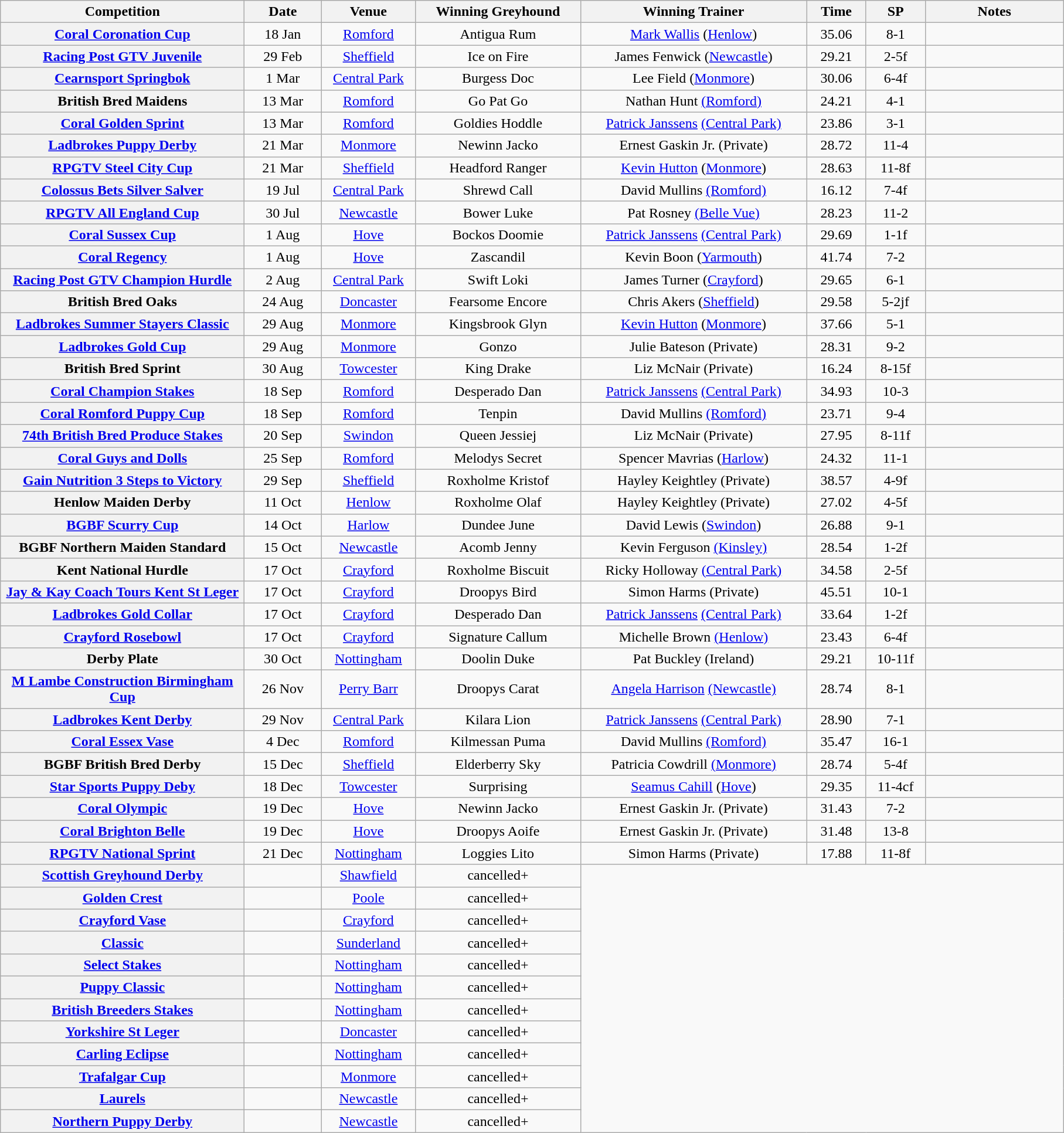<table class="wikitable" style="text-align:center">
<tr>
<th width=270>Competition</th>
<th width=80>Date</th>
<th width=100>Venue</th>
<th width=180>Winning Greyhound</th>
<th width=250>Winning Trainer</th>
<th width=60>Time</th>
<th width=60>SP</th>
<th width=150>Notes</th>
</tr>
<tr>
<th><a href='#'>Coral Coronation Cup</a></th>
<td>18 Jan</td>
<td><a href='#'>Romford</a></td>
<td>Antigua Rum</td>
<td><a href='#'>Mark Wallis</a> (<a href='#'>Henlow</a>)</td>
<td>35.06</td>
<td>8-1</td>
<td></td>
</tr>
<tr>
<th><a href='#'>Racing Post GTV Juvenile</a></th>
<td>29 Feb</td>
<td><a href='#'>Sheffield</a></td>
<td>Ice on Fire</td>
<td>James Fenwick (<a href='#'>Newcastle</a>)</td>
<td>29.21</td>
<td>2-5f</td>
<td></td>
</tr>
<tr>
<th><a href='#'>Cearnsport Springbok</a></th>
<td>1 Mar</td>
<td><a href='#'>Central Park</a></td>
<td>Burgess Doc</td>
<td>Lee Field (<a href='#'>Monmore</a>)</td>
<td>30.06</td>
<td>6-4f</td>
<td></td>
</tr>
<tr>
<th>British Bred Maidens</th>
<td>13 Mar</td>
<td><a href='#'>Romford</a></td>
<td>Go Pat Go</td>
<td>Nathan Hunt <a href='#'>(Romford)</a></td>
<td>24.21</td>
<td>4-1</td>
<td></td>
</tr>
<tr>
<th><a href='#'>Coral Golden Sprint</a></th>
<td>13 Mar</td>
<td><a href='#'>Romford</a></td>
<td>Goldies Hoddle</td>
<td><a href='#'>Patrick Janssens</a> <a href='#'>(Central Park)</a></td>
<td>23.86</td>
<td>3-1</td>
<td></td>
</tr>
<tr>
<th><a href='#'>Ladbrokes Puppy Derby</a></th>
<td>21 Mar</td>
<td><a href='#'>Monmore</a></td>
<td>Newinn Jacko</td>
<td>Ernest Gaskin Jr. (Private)</td>
<td>28.72</td>
<td>11-4</td>
<td></td>
</tr>
<tr>
<th><a href='#'>RPGTV Steel City Cup</a></th>
<td>21 Mar</td>
<td><a href='#'>Sheffield</a></td>
<td>Headford Ranger</td>
<td><a href='#'>Kevin Hutton</a> (<a href='#'>Monmore</a>)</td>
<td>28.63</td>
<td>11-8f</td>
<td></td>
</tr>
<tr>
<th><a href='#'>Colossus Bets Silver Salver</a></th>
<td>19 Jul</td>
<td><a href='#'>Central Park</a></td>
<td>Shrewd Call</td>
<td>David Mullins <a href='#'>(Romford)</a></td>
<td>16.12</td>
<td>7-4f</td>
<td></td>
</tr>
<tr>
<th><a href='#'>RPGTV All England Cup</a></th>
<td>30 Jul</td>
<td><a href='#'>Newcastle</a></td>
<td>Bower Luke</td>
<td>Pat Rosney <a href='#'>(Belle Vue)</a></td>
<td>28.23</td>
<td>11-2</td>
<td></td>
</tr>
<tr>
<th><a href='#'>Coral Sussex Cup</a></th>
<td>1 Aug</td>
<td><a href='#'>Hove</a></td>
<td>Bockos Doomie</td>
<td><a href='#'>Patrick Janssens</a> <a href='#'>(Central Park)</a></td>
<td>29.69</td>
<td>1-1f</td>
<td></td>
</tr>
<tr>
<th><a href='#'>Coral Regency</a></th>
<td>1 Aug</td>
<td><a href='#'>Hove</a></td>
<td>Zascandil</td>
<td>Kevin Boon (<a href='#'>Yarmouth</a>)</td>
<td>41.74</td>
<td>7-2</td>
<td></td>
</tr>
<tr>
<th><a href='#'>Racing Post GTV Champion Hurdle</a></th>
<td>2 Aug</td>
<td><a href='#'>Central Park</a></td>
<td>Swift Loki</td>
<td>James Turner (<a href='#'>Crayford</a>)</td>
<td>29.65</td>
<td>6-1</td>
<td></td>
</tr>
<tr>
<th>British Bred Oaks</th>
<td>24 Aug</td>
<td><a href='#'>Doncaster</a></td>
<td>Fearsome Encore</td>
<td>Chris Akers (<a href='#'>Sheffield</a>)</td>
<td>29.58</td>
<td>5-2jf</td>
<td></td>
</tr>
<tr>
<th><a href='#'>Ladbrokes Summer Stayers Classic</a></th>
<td>29 Aug</td>
<td><a href='#'>Monmore</a></td>
<td>Kingsbrook Glyn</td>
<td><a href='#'>Kevin Hutton</a> (<a href='#'>Monmore</a>)</td>
<td>37.66</td>
<td>5-1</td>
<td></td>
</tr>
<tr>
<th><a href='#'>Ladbrokes Gold Cup</a></th>
<td>29 Aug</td>
<td><a href='#'>Monmore</a></td>
<td>Gonzo</td>
<td>Julie Bateson (Private)</td>
<td>28.31</td>
<td>9-2</td>
<td></td>
</tr>
<tr>
<th>British Bred Sprint</th>
<td>30 Aug</td>
<td><a href='#'>Towcester</a></td>
<td>King Drake</td>
<td>Liz McNair (Private)</td>
<td>16.24</td>
<td>8-15f</td>
<td></td>
</tr>
<tr>
<th><a href='#'>Coral Champion Stakes</a></th>
<td>18 Sep</td>
<td><a href='#'>Romford</a></td>
<td>Desperado Dan</td>
<td><a href='#'>Patrick Janssens</a> <a href='#'>(Central Park)</a></td>
<td>34.93</td>
<td>10-3</td>
<td></td>
</tr>
<tr>
<th><a href='#'>Coral Romford Puppy Cup</a></th>
<td>18 Sep</td>
<td><a href='#'>Romford</a></td>
<td>Tenpin</td>
<td>David Mullins <a href='#'>(Romford)</a></td>
<td>23.71</td>
<td>9-4</td>
<td></td>
</tr>
<tr>
<th><a href='#'>74th British Bred Produce Stakes</a></th>
<td>20 Sep</td>
<td><a href='#'>Swindon</a></td>
<td>Queen Jessiej</td>
<td>Liz McNair (Private)</td>
<td>27.95</td>
<td>8-11f</td>
<td></td>
</tr>
<tr>
<th><a href='#'>Coral Guys and Dolls</a></th>
<td>25 Sep</td>
<td><a href='#'>Romford</a></td>
<td>Melodys Secret</td>
<td>Spencer Mavrias (<a href='#'>Harlow</a>)</td>
<td>24.32</td>
<td>11-1</td>
<td></td>
</tr>
<tr>
<th><a href='#'>Gain Nutrition 3 Steps to Victory</a></th>
<td>29 Sep</td>
<td><a href='#'>Sheffield</a></td>
<td>Roxholme Kristof</td>
<td>Hayley Keightley (Private)</td>
<td>38.57</td>
<td>4-9f</td>
<td></td>
</tr>
<tr>
<th>Henlow Maiden Derby</th>
<td>11 Oct</td>
<td><a href='#'>Henlow</a></td>
<td>Roxholme Olaf</td>
<td>Hayley Keightley (Private)</td>
<td>27.02</td>
<td>4-5f</td>
<td></td>
</tr>
<tr>
<th><a href='#'>BGBF Scurry Cup</a></th>
<td>14 Oct</td>
<td><a href='#'>Harlow</a></td>
<td>Dundee June</td>
<td>David Lewis (<a href='#'>Swindon</a>)</td>
<td>26.88</td>
<td>9-1</td>
<td></td>
</tr>
<tr>
<th>BGBF Northern Maiden Standard</th>
<td>15 Oct</td>
<td><a href='#'>Newcastle</a></td>
<td>Acomb Jenny</td>
<td>Kevin Ferguson <a href='#'>(Kinsley)</a></td>
<td>28.54</td>
<td>1-2f</td>
<td></td>
</tr>
<tr>
<th>Kent National Hurdle</th>
<td>17 Oct</td>
<td><a href='#'>Crayford</a></td>
<td>Roxholme Biscuit</td>
<td>Ricky Holloway <a href='#'>(Central Park)</a></td>
<td>34.58</td>
<td>2-5f</td>
<td></td>
</tr>
<tr>
<th><a href='#'>Jay & Kay Coach Tours Kent St Leger</a></th>
<td>17 Oct</td>
<td><a href='#'>Crayford</a></td>
<td>Droopys Bird</td>
<td>Simon Harms (Private)</td>
<td>45.51</td>
<td>10-1</td>
<td></td>
</tr>
<tr>
<th><a href='#'>Ladbrokes Gold Collar</a></th>
<td>17 Oct</td>
<td><a href='#'>Crayford</a></td>
<td>Desperado Dan</td>
<td><a href='#'>Patrick Janssens</a> <a href='#'>(Central Park)</a></td>
<td>33.64</td>
<td>1-2f</td>
<td></td>
</tr>
<tr>
<th><a href='#'>Crayford Rosebowl</a></th>
<td>17 Oct</td>
<td><a href='#'>Crayford</a></td>
<td>Signature Callum</td>
<td>Michelle Brown <a href='#'>(Henlow)</a></td>
<td>23.43</td>
<td>6-4f</td>
<td></td>
</tr>
<tr>
<th>Derby Plate</th>
<td>30 Oct</td>
<td><a href='#'>Nottingham</a></td>
<td>Doolin Duke</td>
<td>Pat Buckley (Ireland)</td>
<td>29.21</td>
<td>10-11f</td>
<td></td>
</tr>
<tr>
<th><a href='#'>M Lambe Construction Birmingham Cup</a></th>
<td>26 Nov</td>
<td><a href='#'>Perry Barr</a></td>
<td>Droopys Carat</td>
<td><a href='#'>Angela Harrison</a> <a href='#'>(Newcastle)</a></td>
<td>28.74</td>
<td>8-1</td>
<td></td>
</tr>
<tr>
<th><a href='#'>Ladbrokes Kent Derby</a></th>
<td>29 Nov</td>
<td><a href='#'>Central Park</a></td>
<td>Kilara Lion</td>
<td><a href='#'>Patrick Janssens</a> <a href='#'>(Central Park)</a></td>
<td>28.90</td>
<td>7-1</td>
<td></td>
</tr>
<tr>
<th><a href='#'>Coral Essex Vase</a></th>
<td>4 Dec</td>
<td><a href='#'>Romford</a></td>
<td>Kilmessan Puma</td>
<td>David Mullins <a href='#'>(Romford)</a></td>
<td>35.47</td>
<td>16-1</td>
<td></td>
</tr>
<tr>
<th>BGBF British Bred Derby</th>
<td>15 Dec</td>
<td><a href='#'>Sheffield</a></td>
<td>Elderberry Sky</td>
<td>Patricia Cowdrill <a href='#'>(Monmore)</a></td>
<td>28.74</td>
<td>5-4f</td>
<td></td>
</tr>
<tr>
<th><a href='#'>Star Sports Puppy Deby</a></th>
<td>18 Dec</td>
<td><a href='#'>Towcester</a></td>
<td>Surprising</td>
<td><a href='#'>Seamus Cahill</a> (<a href='#'>Hove</a>)</td>
<td>29.35</td>
<td>11-4cf</td>
<td></td>
</tr>
<tr>
<th><a href='#'>Coral Olympic</a></th>
<td>19 Dec</td>
<td><a href='#'>Hove</a></td>
<td>Newinn Jacko</td>
<td>Ernest Gaskin Jr. (Private)</td>
<td>31.43</td>
<td>7-2</td>
<td></td>
</tr>
<tr>
<th><a href='#'>Coral Brighton Belle</a></th>
<td>19 Dec</td>
<td><a href='#'>Hove</a></td>
<td>Droopys Aoife</td>
<td>Ernest Gaskin Jr. (Private)</td>
<td>31.48</td>
<td>13-8</td>
<td></td>
</tr>
<tr>
<th><a href='#'>RPGTV National Sprint</a></th>
<td>21 Dec</td>
<td><a href='#'>Nottingham</a></td>
<td>Loggies Lito</td>
<td>Simon Harms (Private)</td>
<td>17.88</td>
<td>11-8f</td>
<td></td>
</tr>
<tr>
<th><a href='#'>Scottish Greyhound Derby</a></th>
<td></td>
<td><a href='#'>Shawfield</a></td>
<td>cancelled+</td>
</tr>
<tr>
<th><a href='#'>Golden Crest</a></th>
<td></td>
<td><a href='#'>Poole</a></td>
<td>cancelled+</td>
</tr>
<tr>
<th><a href='#'>Crayford Vase</a></th>
<td></td>
<td><a href='#'>Crayford</a></td>
<td>cancelled+</td>
</tr>
<tr>
<th><a href='#'>Classic</a></th>
<td></td>
<td><a href='#'>Sunderland</a></td>
<td>cancelled+</td>
</tr>
<tr>
<th><a href='#'>Select Stakes</a></th>
<td></td>
<td><a href='#'>Nottingham</a></td>
<td>cancelled+</td>
</tr>
<tr>
<th><a href='#'>Puppy Classic</a></th>
<td></td>
<td><a href='#'>Nottingham</a></td>
<td>cancelled+</td>
</tr>
<tr>
<th><a href='#'>British Breeders Stakes</a></th>
<td></td>
<td><a href='#'>Nottingham</a></td>
<td>cancelled+</td>
</tr>
<tr>
<th><a href='#'>Yorkshire St Leger</a></th>
<td></td>
<td><a href='#'>Doncaster</a></td>
<td>cancelled+</td>
</tr>
<tr>
<th><a href='#'>Carling Eclipse</a></th>
<td></td>
<td><a href='#'>Nottingham</a></td>
<td>cancelled+</td>
</tr>
<tr>
<th><a href='#'>Trafalgar Cup</a></th>
<td></td>
<td><a href='#'>Monmore</a></td>
<td>cancelled+</td>
</tr>
<tr>
<th><a href='#'>Laurels</a></th>
<td></td>
<td><a href='#'>Newcastle</a></td>
<td>cancelled+</td>
</tr>
<tr>
<th><a href='#'>Northern Puppy Derby</a></th>
<td></td>
<td><a href='#'>Newcastle</a></td>
<td>cancelled+</td>
</tr>
</table>
